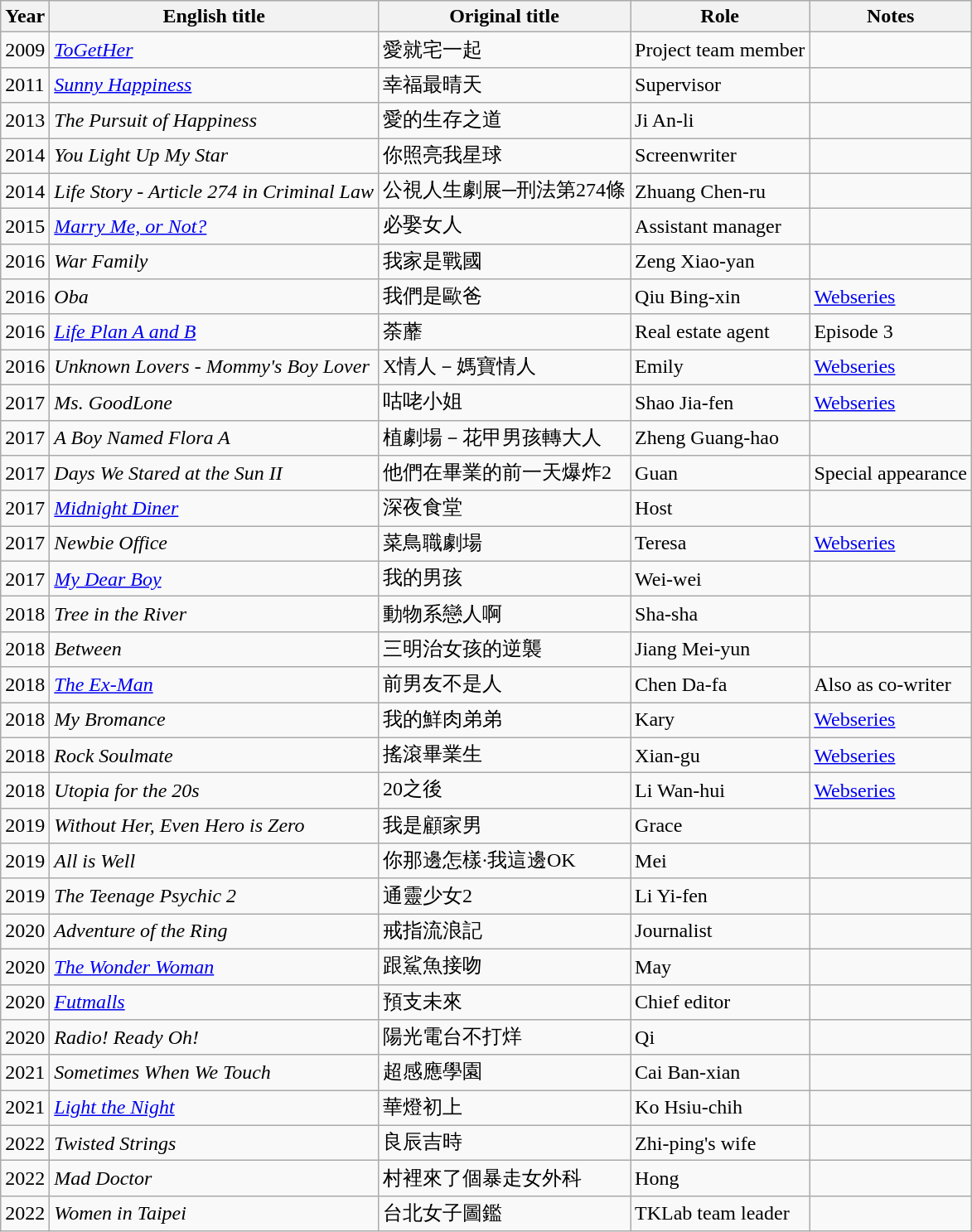<table class="wikitable sortable">
<tr>
<th>Year</th>
<th>English title</th>
<th>Original title</th>
<th>Role</th>
<th class="unsortable">Notes</th>
</tr>
<tr>
<td>2009</td>
<td><em><a href='#'>ToGetHer</a></em></td>
<td>愛就宅一起</td>
<td>Project team member</td>
<td></td>
</tr>
<tr>
<td>2011</td>
<td><em><a href='#'>Sunny Happiness</a></em></td>
<td>幸福最晴天</td>
<td>Supervisor</td>
<td></td>
</tr>
<tr>
<td>2013</td>
<td><em>The Pursuit of Happiness</em></td>
<td>愛的生存之道</td>
<td>Ji An-li</td>
<td></td>
</tr>
<tr>
<td>2014</td>
<td><em>You Light Up My Star</em></td>
<td>你照亮我星球</td>
<td>Screenwriter</td>
<td></td>
</tr>
<tr>
<td>2014</td>
<td><em>Life Story - Article 274 in Criminal Law</em></td>
<td>公視人生劇展─刑法第274條</td>
<td>Zhuang Chen-ru</td>
<td></td>
</tr>
<tr>
<td>2015</td>
<td><em><a href='#'>Marry Me, or Not?</a></em></td>
<td>必娶女人</td>
<td>Assistant manager</td>
<td></td>
</tr>
<tr>
<td>2016</td>
<td><em>War Family</em></td>
<td>我家是戰國</td>
<td>Zeng Xiao-yan</td>
<td></td>
</tr>
<tr>
<td>2016</td>
<td><em>Oba</em></td>
<td>我們是歐爸</td>
<td>Qiu Bing-xin</td>
<td><a href='#'>Webseries</a></td>
</tr>
<tr>
<td>2016</td>
<td><em><a href='#'>Life Plan A and B</a></em></td>
<td>荼蘼</td>
<td>Real estate agent</td>
<td>Episode 3</td>
</tr>
<tr>
<td>2016</td>
<td><em>Unknown Lovers - Mommy's Boy Lover</em></td>
<td>X情人－媽寶情人</td>
<td>Emily</td>
<td><a href='#'>Webseries</a></td>
</tr>
<tr>
<td>2017</td>
<td><em>Ms. GoodLone</em></td>
<td>咕咾小姐</td>
<td>Shao Jia-fen</td>
<td><a href='#'>Webseries</a></td>
</tr>
<tr>
<td>2017</td>
<td><em>A Boy Named Flora A</em></td>
<td>植劇場－花甲男孩轉大人</td>
<td>Zheng Guang-hao</td>
<td></td>
</tr>
<tr>
<td>2017</td>
<td><em>Days We Stared at the Sun II</em></td>
<td>他們在畢業的前一天爆炸2</td>
<td>Guan</td>
<td>Special appearance</td>
</tr>
<tr>
<td>2017</td>
<td><em><a href='#'>Midnight Diner</a></em></td>
<td>深夜食堂</td>
<td>Host</td>
<td></td>
</tr>
<tr>
<td>2017</td>
<td><em>Newbie Office</em></td>
<td>菜鳥職劇場</td>
<td>Teresa</td>
<td><a href='#'>Webseries</a></td>
</tr>
<tr>
<td>2017</td>
<td><em><a href='#'>My Dear Boy</a></em></td>
<td>我的男孩</td>
<td>Wei-wei</td>
<td></td>
</tr>
<tr>
<td>2018</td>
<td><em>Tree in the River</em></td>
<td>動物系戀人啊</td>
<td>Sha-sha</td>
<td></td>
</tr>
<tr>
<td>2018</td>
<td><em>Between</em></td>
<td>三明治女孩的逆襲</td>
<td>Jiang Mei-yun</td>
<td></td>
</tr>
<tr>
<td>2018</td>
<td><em><a href='#'>The Ex-Man</a></em></td>
<td>前男友不是人</td>
<td>Chen Da-fa</td>
<td>Also as co-writer</td>
</tr>
<tr>
<td>2018</td>
<td><em>My Bromance</em></td>
<td>我的鮮肉弟弟</td>
<td>Kary</td>
<td><a href='#'>Webseries</a></td>
</tr>
<tr>
<td>2018</td>
<td><em>Rock Soulmate</em></td>
<td>搖滾畢業生</td>
<td>Xian-gu</td>
<td><a href='#'>Webseries</a></td>
</tr>
<tr>
<td>2018</td>
<td><em>Utopia for the 20s</em></td>
<td>20之後</td>
<td>Li Wan-hui</td>
<td><a href='#'>Webseries</a></td>
</tr>
<tr>
<td>2019</td>
<td><em>Without Her, Even Hero is Zero</em></td>
<td>我是顧家男</td>
<td>Grace</td>
<td></td>
</tr>
<tr>
<td>2019</td>
<td><em>All is Well</em></td>
<td>你那邊怎樣·我這邊OK</td>
<td>Mei</td>
<td></td>
</tr>
<tr>
<td>2019</td>
<td><em>The Teenage Psychic 2</em></td>
<td>通靈少女2</td>
<td>Li Yi-fen</td>
<td></td>
</tr>
<tr>
<td>2020</td>
<td><em>Adventure of the Ring</em></td>
<td>戒指流浪記</td>
<td>Journalist</td>
<td></td>
</tr>
<tr>
<td>2020</td>
<td><em><a href='#'>The Wonder Woman</a></em></td>
<td>跟鯊魚接吻</td>
<td>May</td>
<td></td>
</tr>
<tr>
<td>2020</td>
<td><em><a href='#'>Futmalls</a></em></td>
<td>預支未來</td>
<td>Chief editor</td>
<td></td>
</tr>
<tr>
<td>2020</td>
<td><em>Radio! Ready Oh!</em></td>
<td>陽光電台不打烊</td>
<td>Qi</td>
<td></td>
</tr>
<tr>
<td>2021</td>
<td><em>Sometimes When We Touch</em></td>
<td>超感應學園</td>
<td>Cai Ban-xian</td>
<td></td>
</tr>
<tr>
<td>2021</td>
<td><em><a href='#'>Light the Night</a></em></td>
<td>華燈初上</td>
<td>Ko Hsiu-chih</td>
<td></td>
</tr>
<tr>
<td>2022</td>
<td><em>Twisted Strings</em></td>
<td>良辰吉時</td>
<td>Zhi-ping's wife</td>
<td></td>
</tr>
<tr>
<td>2022</td>
<td><em>Mad Doctor</em></td>
<td>村裡來了個暴走女外科</td>
<td>Hong</td>
<td></td>
</tr>
<tr>
<td>2022</td>
<td><em>Women in Taipei</em></td>
<td>台北女子圖鑑</td>
<td>TKLab team leader</td>
<td></td>
</tr>
</table>
